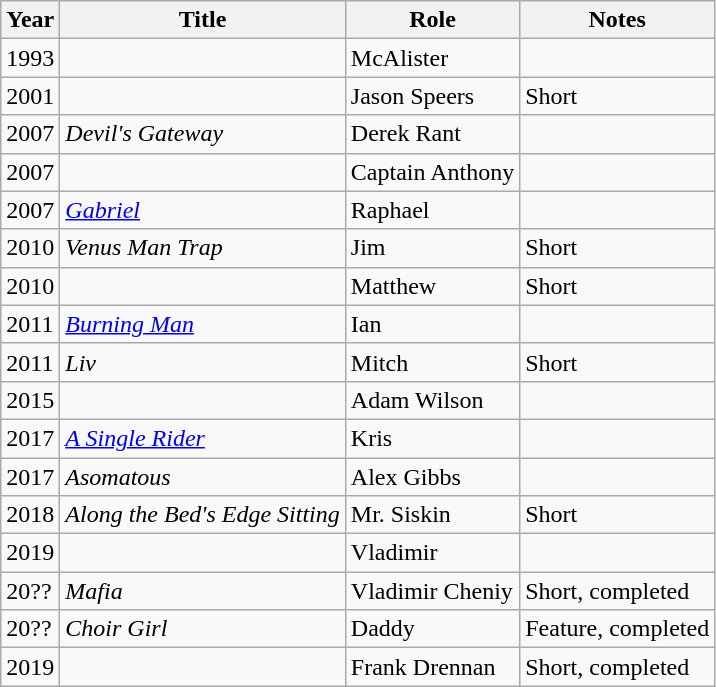<table class="wikitable sortable">
<tr>
<th>Year</th>
<th>Title</th>
<th>Role</th>
<th class="unsortable">Notes</th>
</tr>
<tr>
<td>1993</td>
<td><em></em></td>
<td>McAlister</td>
<td></td>
</tr>
<tr>
<td>2001</td>
<td><em></em></td>
<td>Jason Speers</td>
<td>Short</td>
</tr>
<tr>
<td>2007</td>
<td><em>Devil's Gateway</em></td>
<td>Derek Rant</td>
<td></td>
</tr>
<tr>
<td>2007</td>
<td><em></em></td>
<td>Captain Anthony</td>
<td></td>
</tr>
<tr>
<td>2007</td>
<td><em><a href='#'>Gabriel</a></em></td>
<td>Raphael</td>
<td></td>
</tr>
<tr>
<td>2010</td>
<td><em>Venus Man Trap</em></td>
<td>Jim</td>
<td>Short</td>
</tr>
<tr>
<td>2010</td>
<td><em></em></td>
<td>Matthew</td>
<td>Short</td>
</tr>
<tr>
<td>2011</td>
<td><em><a href='#'>Burning Man</a></em></td>
<td>Ian</td>
<td></td>
</tr>
<tr>
<td>2011</td>
<td><em>Liv</em></td>
<td>Mitch</td>
<td>Short</td>
</tr>
<tr>
<td>2015</td>
<td><em></em></td>
<td>Adam Wilson</td>
<td></td>
</tr>
<tr>
<td>2017</td>
<td><em><a href='#'>A Single Rider</a></em></td>
<td>Kris</td>
<td></td>
</tr>
<tr>
<td>2017</td>
<td><em>Asomatous</em></td>
<td>Alex Gibbs</td>
<td></td>
</tr>
<tr>
<td>2018</td>
<td><em>Along the Bed's Edge Sitting</em></td>
<td>Mr. Siskin</td>
<td>Short</td>
</tr>
<tr>
<td>2019</td>
<td><em></em></td>
<td>Vladimir</td>
<td></td>
</tr>
<tr>
<td>20??</td>
<td><em>Mafia</em></td>
<td>Vladimir Cheniy</td>
<td>Short, completed</td>
</tr>
<tr>
<td>20??</td>
<td><em>Choir Girl</em></td>
<td>Daddy</td>
<td>Feature, completed</td>
</tr>
<tr>
<td>2019</td>
<td><em></em></td>
<td>Frank Drennan</td>
<td>Short, completed</td>
</tr>
</table>
